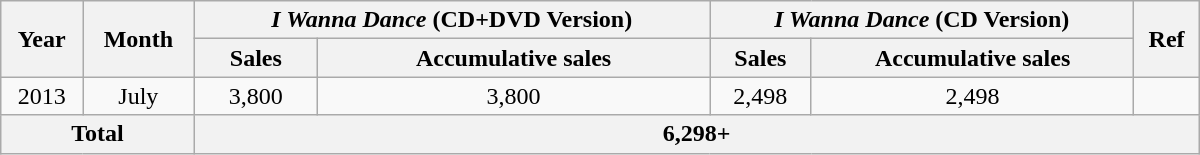<table class="wikitable" style="text-align:center; width:800px">
<tr>
<th rowspan=2>Year</th>
<th rowspan=2>Month</th>
<th colspan=2><em>I Wanna Dance</em> (CD+DVD Version)</th>
<th colspan=2><em>I Wanna Dance</em> (CD Version)</th>
<th rowspan=2>Ref</th>
</tr>
<tr>
<th>Sales</th>
<th>Accumulative sales</th>
<th>Sales</th>
<th>Accumulative sales</th>
</tr>
<tr>
<td>2013</td>
<td>July</td>
<td>3,800</td>
<td>3,800</td>
<td>2,498</td>
<td>2,498</td>
<td align=center></td>
</tr>
<tr>
<th colspan=2>Total</th>
<th colspan=11>6,298+</th>
</tr>
</table>
